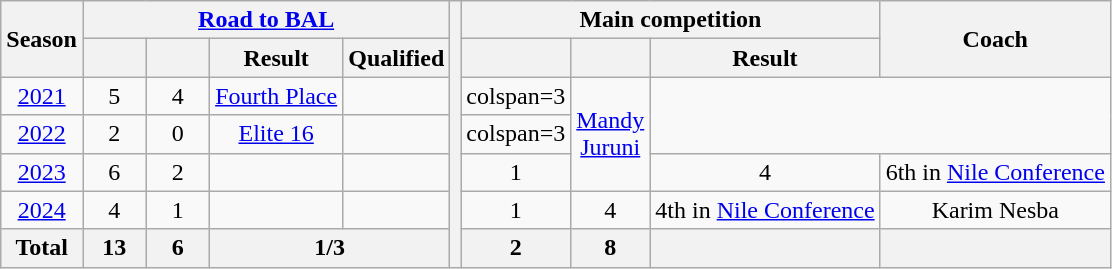<table class="wikitable" style="text-align:center;">
<tr>
<th rowspan="2">Season</th>
<th colspan="4"><a href='#'>Road to BAL</a></th>
<th rowspan="101"></th>
<th colspan="3">Main competition</th>
<th rowspan="2">Coach</th>
</tr>
<tr>
<th width="35"></th>
<th width="35"></th>
<th>Result</th>
<th>Qualified</th>
<th width="35"></th>
<th width="35"></th>
<th>Result</th>
</tr>
<tr>
<td><a href='#'>2021</a></td>
<td>5</td>
<td>4</td>
<td><a href='#'>Fourth Place</a></td>
<td></td>
<td>colspan=3 </td>
<td rowspan="3"><a href='#'>Mandy Juruni</a></td>
</tr>
<tr>
<td><a href='#'>2022</a></td>
<td>2</td>
<td>0</td>
<td><a href='#'>Elite 16</a></td>
<td></td>
<td>colspan=3 </td>
</tr>
<tr>
<td><a href='#'>2023</a></td>
<td>6</td>
<td>2</td>
<td></td>
<td></td>
<td>1</td>
<td>4</td>
<td>6th in <a href='#'>Nile Conference</a></td>
</tr>
<tr>
<td><a href='#'>2024</a></td>
<td>4</td>
<td>1</td>
<td></td>
<td></td>
<td>1</td>
<td>4</td>
<td>4th in <a href='#'>Nile Conference</a></td>
<td>Karim Nesba</td>
</tr>
<tr>
<th>Total</th>
<th>13</th>
<th>6</th>
<th colspan="2">1/3</th>
<th>2</th>
<th>8</th>
<th></th>
<th></th>
</tr>
</table>
